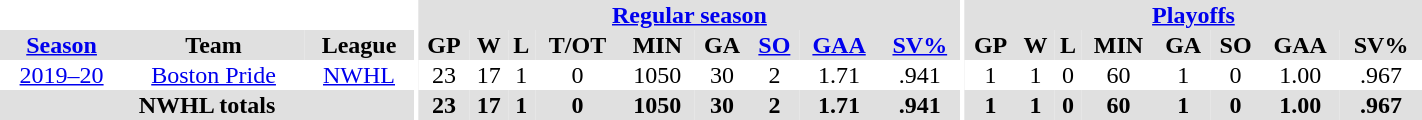<table border="0" cellpadding="1" cellspacing="0" style="text-align:center; width:75%">
<tr bgcolor="#e0e0e0">
<th colspan="3" bgcolor="#ffffff"></th>
<th rowspan="99" bgcolor="#ffffff"></th>
<th colspan="9" bgcolor="#e0e0e0"><a href='#'>Regular season</a></th>
<th rowspan="99" bgcolor="#ffffff"></th>
<th colspan="8" bgcolor="#e0e0e0"><a href='#'>Playoffs</a></th>
</tr>
<tr bgcolor="#e0e0e0">
<th><a href='#'>Season</a></th>
<th>Team</th>
<th>League</th>
<th>GP</th>
<th>W</th>
<th>L</th>
<th>T/OT</th>
<th>MIN</th>
<th>GA</th>
<th><a href='#'>SO</a></th>
<th><a href='#'>GAA</a></th>
<th><a href='#'>SV%</a></th>
<th>GP</th>
<th>W</th>
<th>L</th>
<th>MIN</th>
<th>GA</th>
<th>SO</th>
<th>GAA</th>
<th>SV%</th>
</tr>
<tr>
<td><a href='#'>2019–20</a></td>
<td><a href='#'>Boston Pride</a></td>
<td><a href='#'>NWHL</a></td>
<td>23</td>
<td>17</td>
<td>1</td>
<td>0</td>
<td>1050</td>
<td>30</td>
<td>2</td>
<td>1.71</td>
<td>.941</td>
<td>1</td>
<td>1</td>
<td>0</td>
<td>60</td>
<td>1</td>
<td>0</td>
<td>1.00</td>
<td>.967</td>
</tr>
<tr bgcolor="#e0e0e0">
<th colspan="3">NWHL totals</th>
<th>23</th>
<th>17</th>
<th>1</th>
<th>0</th>
<th>1050</th>
<th>30</th>
<th>2</th>
<th>1.71</th>
<th>.941</th>
<th>1</th>
<th>1</th>
<th>0</th>
<th>60</th>
<th>1</th>
<th>0</th>
<th>1.00</th>
<th>.967</th>
</tr>
</table>
